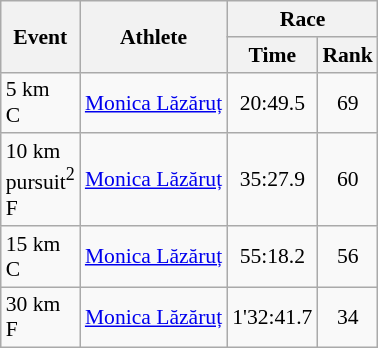<table class="wikitable" border="1" style="font-size:90%">
<tr>
<th rowspan=2>Event</th>
<th rowspan=2>Athlete</th>
<th colspan=2>Race</th>
</tr>
<tr>
<th>Time</th>
<th>Rank</th>
</tr>
<tr>
<td>5 km <br> C</td>
<td><a href='#'>Monica Lăzăruț</a></td>
<td align=center>20:49.5</td>
<td align=center>69</td>
</tr>
<tr>
<td>10 km <br> pursuit<sup>2</sup> <br> F</td>
<td><a href='#'>Monica Lăzăruț</a></td>
<td align=center>35:27.9</td>
<td align=center>60</td>
</tr>
<tr>
<td>15 km <br> C</td>
<td><a href='#'>Monica Lăzăruț</a></td>
<td align=center>55:18.2</td>
<td align=center>56</td>
</tr>
<tr>
<td>30 km <br> F</td>
<td><a href='#'>Monica Lăzăruț</a></td>
<td align=center>1'32:41.7</td>
<td align=center>34</td>
</tr>
</table>
